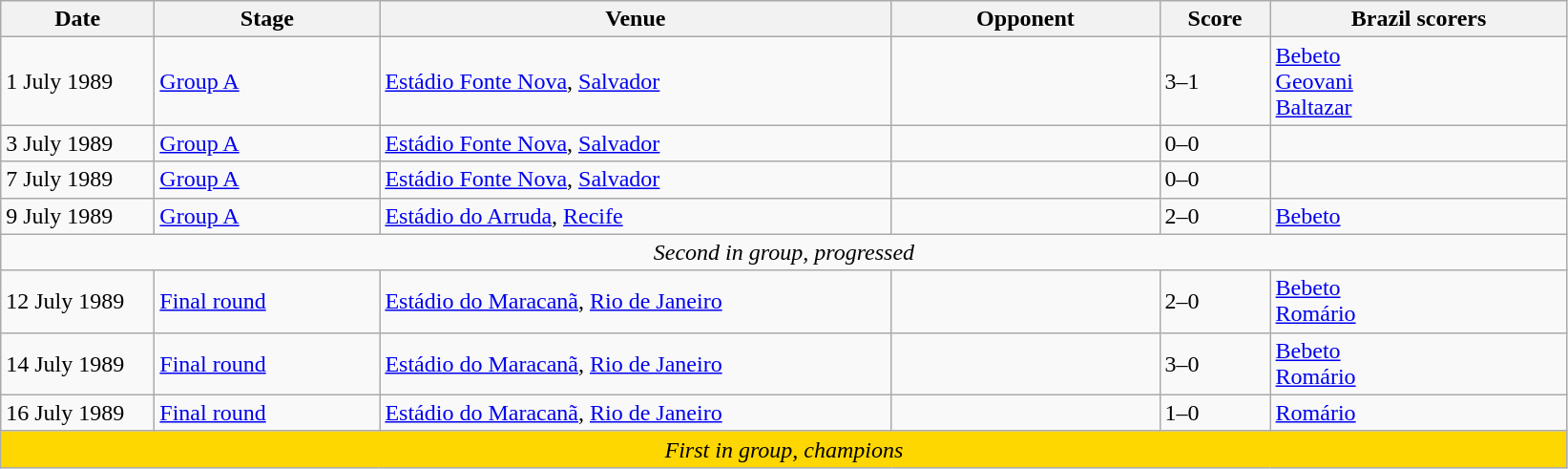<table class="wikitable">
<tr>
<th width=100px>Date</th>
<th width=150px>Stage</th>
<th width=350px>Venue</th>
<th width=180px>Opponent</th>
<th width=70px>Score</th>
<th width=200px>Brazil scorers</th>
</tr>
<tr>
<td>1 July 1989</td>
<td><a href='#'>Group A</a></td>
<td><a href='#'>Estádio Fonte Nova</a>, <a href='#'>Salvador</a></td>
<td></td>
<td>3–1</td>
<td><a href='#'>Bebeto</a>  <br> <a href='#'>Geovani</a>  <br> <a href='#'>Baltazar</a> </td>
</tr>
<tr>
<td>3 July 1989</td>
<td><a href='#'>Group A</a></td>
<td><a href='#'>Estádio Fonte Nova</a>, <a href='#'>Salvador</a></td>
<td></td>
<td>0–0</td>
<td></td>
</tr>
<tr>
<td>7 July 1989</td>
<td><a href='#'>Group A</a></td>
<td><a href='#'>Estádio Fonte Nova</a>, <a href='#'>Salvador</a></td>
<td></td>
<td>0–0</td>
<td></td>
</tr>
<tr>
<td>9 July 1989</td>
<td><a href='#'>Group A</a></td>
<td><a href='#'>Estádio do Arruda</a>, <a href='#'>Recife</a></td>
<td></td>
<td>2–0</td>
<td><a href='#'>Bebeto</a> </td>
</tr>
<tr>
<td colspan="6" style="text-align:center;"><em>Second in group, progressed</em></td>
</tr>
<tr>
<td>12 July 1989</td>
<td><a href='#'>Final round</a></td>
<td><a href='#'>Estádio do Maracanã</a>, <a href='#'>Rio de Janeiro</a></td>
<td></td>
<td>2–0</td>
<td><a href='#'>Bebeto</a>  <br> <a href='#'>Romário</a> </td>
</tr>
<tr>
<td>14 July 1989</td>
<td><a href='#'>Final round</a></td>
<td><a href='#'>Estádio do Maracanã</a>, <a href='#'>Rio de Janeiro</a></td>
<td></td>
<td>3–0</td>
<td><a href='#'>Bebeto</a>  <br> <a href='#'>Romário</a> </td>
</tr>
<tr>
<td>16 July 1989</td>
<td><a href='#'>Final round</a></td>
<td><a href='#'>Estádio do Maracanã</a>, <a href='#'>Rio de Janeiro</a></td>
<td></td>
<td>1–0</td>
<td><a href='#'>Romário</a> </td>
</tr>
<tr>
<td colspan="6"  style="text-align:center; background:gold;"><em>First in group, champions</em></td>
</tr>
</table>
